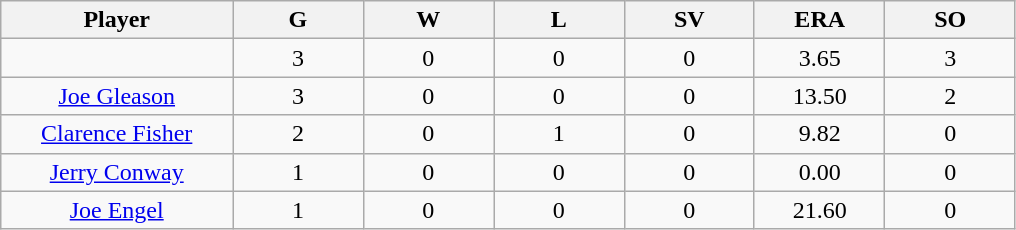<table class="wikitable sortable">
<tr>
<th bgcolor="#DDDDFF" width="16%">Player</th>
<th bgcolor="#DDDDFF" width="9%">G</th>
<th bgcolor="#DDDDFF" width="9%">W</th>
<th bgcolor="#DDDDFF" width="9%">L</th>
<th bgcolor="#DDDDFF" width="9%">SV</th>
<th bgcolor="#DDDDFF" width="9%">ERA</th>
<th bgcolor="#DDDDFF" width="9%">SO</th>
</tr>
<tr align="center">
<td></td>
<td>3</td>
<td>0</td>
<td>0</td>
<td>0</td>
<td>3.65</td>
<td>3</td>
</tr>
<tr align="center">
<td><a href='#'>Joe Gleason</a></td>
<td>3</td>
<td>0</td>
<td>0</td>
<td>0</td>
<td>13.50</td>
<td>2</td>
</tr>
<tr align=center>
<td><a href='#'>Clarence Fisher</a></td>
<td>2</td>
<td>0</td>
<td>1</td>
<td>0</td>
<td>9.82</td>
<td>0</td>
</tr>
<tr align=center>
<td><a href='#'>Jerry Conway</a></td>
<td>1</td>
<td>0</td>
<td>0</td>
<td>0</td>
<td>0.00</td>
<td>0</td>
</tr>
<tr align=center>
<td><a href='#'>Joe Engel</a></td>
<td>1</td>
<td>0</td>
<td>0</td>
<td>0</td>
<td>21.60</td>
<td>0</td>
</tr>
</table>
